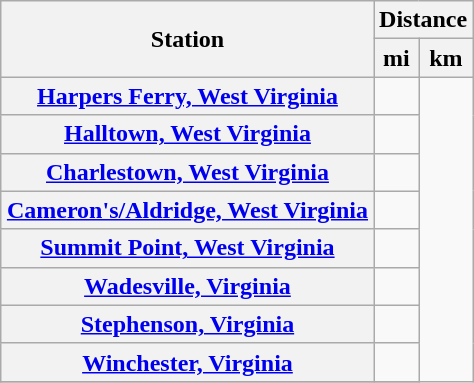<table class="wikitable" style="margin: 1em auto 1em auto">
<tr>
<th rowspan=2>Station</th>
<th colspan=2>Distance</th>
</tr>
<tr>
<th>mi</th>
<th>km</th>
</tr>
<tr>
<th><a href='#'>Harpers Ferry, West Virginia</a></th>
<td></td>
</tr>
<tr>
<th><a href='#'>Halltown, West Virginia</a></th>
<td></td>
</tr>
<tr>
<th><a href='#'>Charlestown, West Virginia</a></th>
<td></td>
</tr>
<tr>
<th><a href='#'>Cameron's/Aldridge, West Virginia</a></th>
<td></td>
</tr>
<tr>
<th><a href='#'>Summit Point, West Virginia</a></th>
<td></td>
</tr>
<tr>
<th><a href='#'>Wadesville, Virginia</a></th>
<td></td>
</tr>
<tr>
<th><a href='#'>Stephenson, Virginia</a></th>
<td></td>
</tr>
<tr>
<th><a href='#'>Winchester, Virginia</a></th>
<td></td>
</tr>
<tr>
</tr>
</table>
